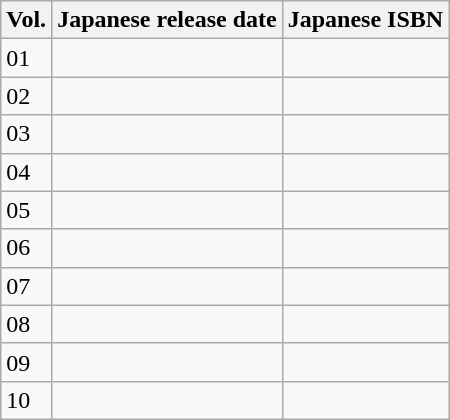<table class="wikitable">
<tr>
<th>Vol.</th>
<th>Japanese release date</th>
<th>Japanese ISBN</th>
</tr>
<tr>
<td>01</td>
<td></td>
<td></td>
</tr>
<tr>
<td>02</td>
<td></td>
<td></td>
</tr>
<tr>
<td>03</td>
<td></td>
<td></td>
</tr>
<tr>
<td>04</td>
<td></td>
<td></td>
</tr>
<tr>
<td>05</td>
<td></td>
<td></td>
</tr>
<tr>
<td>06</td>
<td></td>
<td></td>
</tr>
<tr>
<td>07</td>
<td></td>
<td></td>
</tr>
<tr>
<td>08</td>
<td></td>
<td></td>
</tr>
<tr>
<td>09</td>
<td></td>
<td></td>
</tr>
<tr>
<td>10</td>
<td></td>
<td></td>
</tr>
</table>
